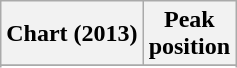<table class="wikitable plainrowheaders sortable">
<tr>
<th scope="col">Chart (2013)</th>
<th scope="col">Peak<br>position</th>
</tr>
<tr>
</tr>
<tr>
</tr>
<tr>
</tr>
<tr>
</tr>
<tr>
</tr>
</table>
